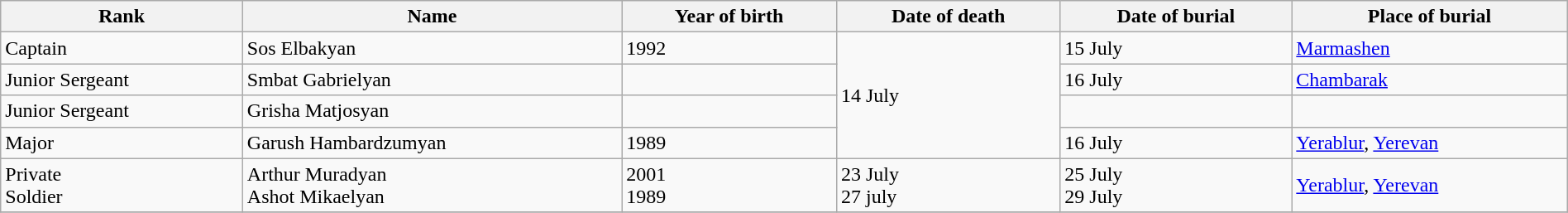<table class="wikitable sortable" width=100%>
<tr>
<th>Rank</th>
<th>Name</th>
<th>Year of birth</th>
<th>Date of death</th>
<th>Date of burial</th>
<th>Place of burial</th>
</tr>
<tr>
<td>Captain</td>
<td>Sos Elbakyan</td>
<td>1992</td>
<td rowspan="4">14 July</td>
<td>15 July</td>
<td><a href='#'>Marmashen</a></td>
</tr>
<tr>
<td>Junior Sergeant</td>
<td>Smbat Gabrielyan</td>
<td></td>
<td>16 July</td>
<td><a href='#'>Chambarak</a></td>
</tr>
<tr>
<td>Junior Sergeant</td>
<td>Grisha Matjosyan</td>
<td></td>
<td></td>
<td></td>
</tr>
<tr>
<td>Major</td>
<td>Garush Hambardzumyan</td>
<td>1989</td>
<td>16 July</td>
<td><a href='#'>Yerablur</a>, <a href='#'>Yerevan</a></td>
</tr>
<tr>
<td>Private<br>Soldier</td>
<td>Arthur Muradyan<br>Ashot Mikaelyan</td>
<td>2001<br>1989</td>
<td>23 July<br>27
july</td>
<td>25 July<br>29 July</td>
<td><a href='#'>Yerablur</a>, <a href='#'>Yerevan</a></td>
</tr>
<tr>
</tr>
</table>
